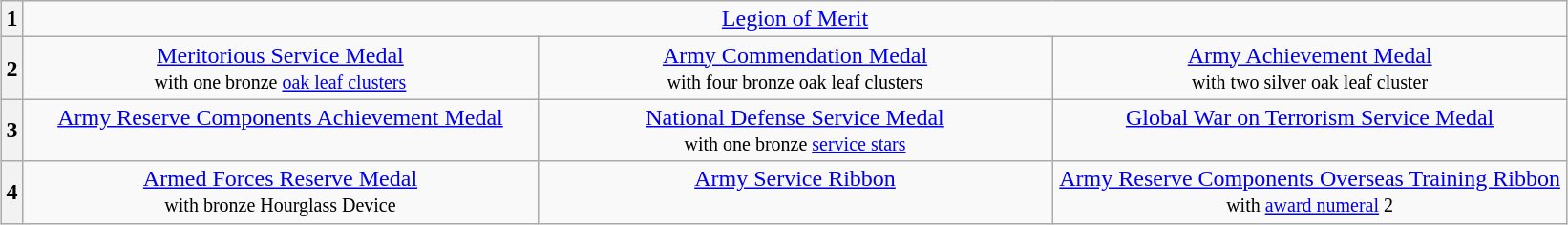<table class="wikitable" style="margin:1em auto; text-align:center;">
<tr>
<th>1</th>
<td colspan="5" style="text-align: center"><a href='#'>Legion of Merit</a></td>
</tr>
<tr>
<th>2</th>
<td colspan="2" style="text-align: center"><a href='#'>Meritorious Service Medal</a><br><small>with one bronze <a href='#'>oak leaf clusters</a></small></td>
<td colspan="2" style="text-align: center"><a href='#'>Army Commendation Medal</a><br><small>with four bronze oak leaf clusters</small></td>
<td colspan="2" style="text-align: center; vertical-align: top"><a href='#'>Army Achievement Medal</a><br><small>with two silver oak leaf cluster</small></td>
</tr>
<tr>
<th>3</th>
<td colspan="2" style="text-align: center; vertical-align: top"><a href='#'>Army Reserve Components Achievement Medal</a></td>
<td colspan="2" style="text-align: center; vertical-align: top"><a href='#'>National Defense Service Medal</a><br><small>with one bronze <a href='#'>service stars</a></small></td>
<td colspan="2" style="text-align: center; vertical-align: top"><a href='#'>Global War on Terrorism Service Medal</a></td>
</tr>
<tr>
<th>4</th>
<td colspan="2" style="text-align: center; vertical-align: top; width: 22em"><a href='#'>Armed Forces Reserve Medal</a><br><small>with bronze Hourglass Device</small></td>
<td colspan="2" style="text-align: center; vertical-align: top; width: 22em"><a href='#'>Army Service Ribbon</a></td>
<td colspan="2" style="text-align: center; vertical-align: top; width: 22em"><a href='#'>Army Reserve Components Overseas Training Ribbon</a><br><small>with <a href='#'>award numeral</a> 2</small></td>
</tr>
</table>
